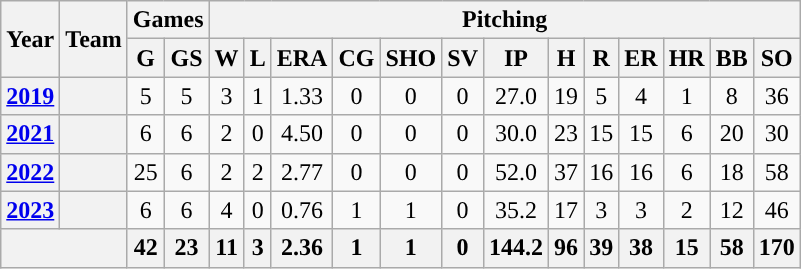<table class="wikitable" style="text-align:center;">
<tr>
<th rowspan="2">Year</th>
<th rowspan="2">Team</th>
<th colspan="2">Games</th>
<th colspan="13">Pitching</th>
</tr>
<tr>
<th>G</th>
<th>GS</th>
<th>W</th>
<th>L</th>
<th>ERA</th>
<th>CG</th>
<th>SHO</th>
<th>SV</th>
<th>IP</th>
<th>H</th>
<th>R</th>
<th>ER</th>
<th>HR</th>
<th>BB</th>
<th>SO</th>
</tr>
<tr>
<th><a href='#'>2019</a></th>
<th><a href='#'></a></th>
<td>5</td>
<td>5</td>
<td>3</td>
<td>1</td>
<td>1.33</td>
<td>0</td>
<td>0</td>
<td>0</td>
<td>27.0</td>
<td>19</td>
<td>5</td>
<td>4</td>
<td>1</td>
<td>8</td>
<td>36</td>
</tr>
<tr>
<th><a href='#'>2021</a></th>
<th><a href='#'></a></th>
<td>6</td>
<td>6</td>
<td>2</td>
<td>0</td>
<td>4.50</td>
<td>0</td>
<td>0</td>
<td>0</td>
<td>30.0</td>
<td>23</td>
<td>15</td>
<td>15</td>
<td>6</td>
<td>20</td>
<td>30</td>
</tr>
<tr>
<th><a href='#'>2022</a></th>
<th><a href='#'></a></th>
<td>25</td>
<td>6</td>
<td>2</td>
<td>2</td>
<td>2.77</td>
<td>0</td>
<td>0</td>
<td>0</td>
<td>52.0</td>
<td>37</td>
<td>16</td>
<td>16</td>
<td>6</td>
<td>18</td>
<td>58</td>
</tr>
<tr>
<th><a href='#'>2023</a></th>
<th><a href='#'></a></th>
<td>6</td>
<td>6</td>
<td>4</td>
<td>0</td>
<td>0.76</td>
<td>1</td>
<td>1</td>
<td>0</td>
<td>35.2</td>
<td>17</td>
<td>3</td>
<td>3</td>
<td>2</td>
<td>12</td>
<td>46</td>
</tr>
<tr>
<th align=center colspan="2"></th>
<th>42</th>
<th>23</th>
<th>11</th>
<th>3</th>
<th>2.36</th>
<th>1</th>
<th>1</th>
<th>0</th>
<th>144.2</th>
<th>96</th>
<th>39</th>
<th>38</th>
<th>15</th>
<th>58</th>
<th>170</th>
</tr>
</table>
